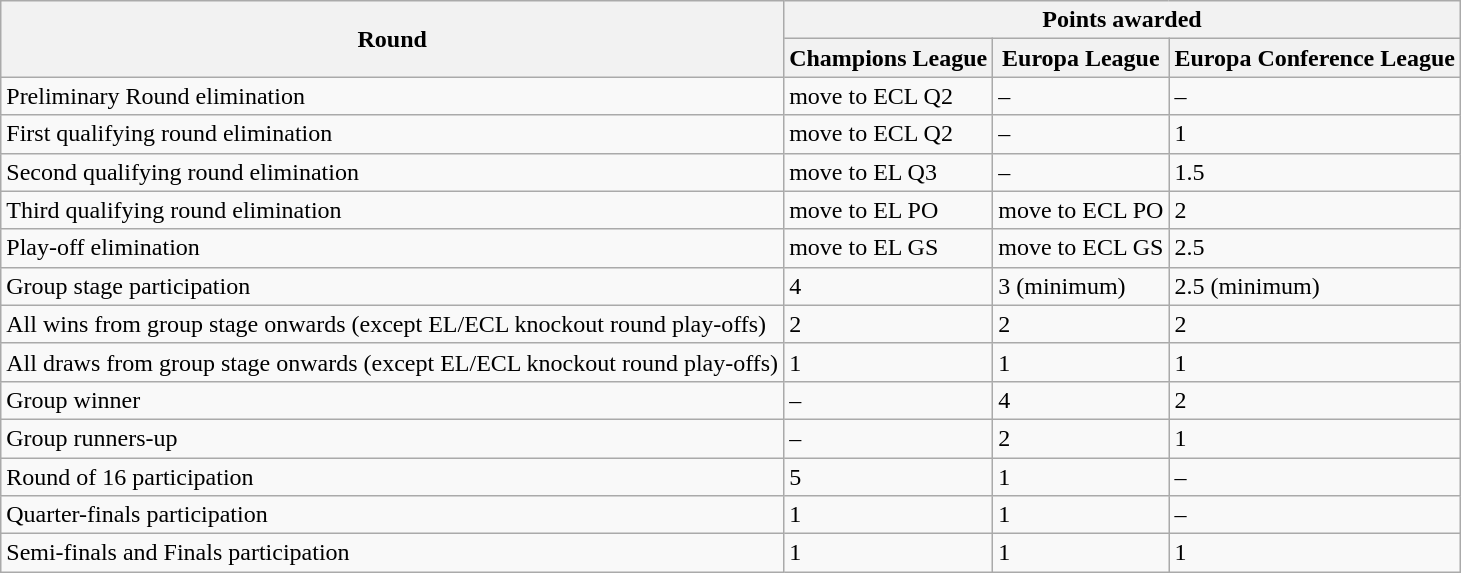<table class="wikitable">
<tr>
<th rowspan="2">Round</th>
<th colspan="3">Points awarded</th>
</tr>
<tr>
<th>Champions League</th>
<th>Europa League</th>
<th>Europa Conference League</th>
</tr>
<tr>
<td>Preliminary Round elimination</td>
<td>move to ECL Q2</td>
<td>–</td>
<td>–</td>
</tr>
<tr>
<td>First qualifying round elimination</td>
<td>move to ECL Q2</td>
<td>–</td>
<td>1</td>
</tr>
<tr>
<td>Second qualifying round elimination</td>
<td>move to EL Q3</td>
<td>–</td>
<td>1.5</td>
</tr>
<tr>
<td>Third qualifying round elimination</td>
<td>move to EL PO</td>
<td>move to ECL PO</td>
<td>2</td>
</tr>
<tr>
<td>Play-off elimination</td>
<td>move to EL GS</td>
<td>move to ECL GS</td>
<td>2.5</td>
</tr>
<tr>
<td>Group stage participation</td>
<td>4</td>
<td>3 (minimum)</td>
<td>2.5 (minimum)</td>
</tr>
<tr>
<td>All wins from group stage onwards (except EL/ECL knockout round play-offs)</td>
<td>2</td>
<td>2</td>
<td>2</td>
</tr>
<tr>
<td>All draws from group stage onwards (except EL/ECL knockout round play-offs)</td>
<td>1</td>
<td>1</td>
<td>1</td>
</tr>
<tr>
<td>Group winner</td>
<td>–</td>
<td>4</td>
<td>2</td>
</tr>
<tr>
<td>Group runners-up</td>
<td>–</td>
<td>2</td>
<td>1</td>
</tr>
<tr>
<td>Round of 16 participation</td>
<td>5</td>
<td>1</td>
<td>–</td>
</tr>
<tr>
<td>Quarter-finals participation</td>
<td>1</td>
<td>1</td>
<td>–</td>
</tr>
<tr>
<td>Semi-finals and Finals participation</td>
<td>1</td>
<td>1</td>
<td>1</td>
</tr>
</table>
